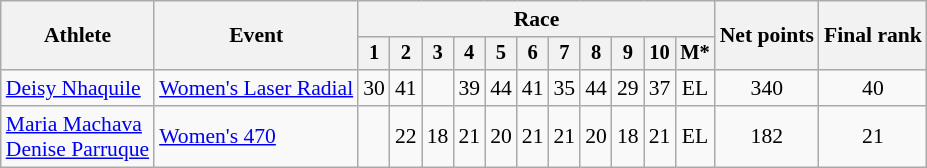<table class="wikitable" style="font-size:90%">
<tr>
<th rowspan="2">Athlete</th>
<th rowspan="2">Event</th>
<th colspan=11>Race</th>
<th rowspan=2>Net points</th>
<th rowspan=2>Final rank</th>
</tr>
<tr style="font-size:95%">
<th>1</th>
<th>2</th>
<th>3</th>
<th>4</th>
<th>5</th>
<th>6</th>
<th>7</th>
<th>8</th>
<th>9</th>
<th>10</th>
<th>M*</th>
</tr>
<tr align=center>
<td align=left><a href='#'>Deisy Nhaquile</a></td>
<td align=left><a href='#'>Women's Laser Radial</a></td>
<td>30</td>
<td>41</td>
<td></td>
<td>39</td>
<td>44</td>
<td>41</td>
<td>35</td>
<td>44</td>
<td>29</td>
<td>37</td>
<td>EL</td>
<td>340</td>
<td>40</td>
</tr>
<tr align=center>
<td align=left><a href='#'>Maria Machava</a><br><a href='#'>Denise Parruque</a></td>
<td align=left><a href='#'>Women's 470</a></td>
<td></td>
<td>22</td>
<td>18</td>
<td>21</td>
<td>20</td>
<td>21</td>
<td>21</td>
<td>20</td>
<td>18</td>
<td>21</td>
<td>EL</td>
<td>182</td>
<td>21</td>
</tr>
</table>
